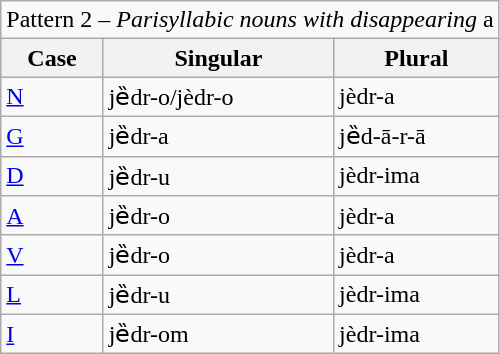<table class="wikitable">
<tr>
<td colspan="3">Pattern 2 – <em>Parisyllabic nouns with disappearing</em> a</td>
</tr>
<tr>
<th>Case</th>
<th>Singular</th>
<th>Plural</th>
</tr>
<tr>
<td><a href='#'>N</a></td>
<td>jȅdr-o/jèdr-o</td>
<td>jèdr-a</td>
</tr>
<tr>
<td><a href='#'>G</a></td>
<td>jȅdr-a</td>
<td>jȅd-ā-r-ā</td>
</tr>
<tr>
<td><a href='#'>D</a></td>
<td>jȅdr-u</td>
<td>jèdr-ima</td>
</tr>
<tr>
<td><a href='#'>A</a></td>
<td>jȅdr-o</td>
<td>jèdr-a</td>
</tr>
<tr>
<td><a href='#'>V</a></td>
<td>jȅdr-o</td>
<td>jèdr-a</td>
</tr>
<tr>
<td><a href='#'>L</a></td>
<td>jȅdr-u</td>
<td>jèdr-ima</td>
</tr>
<tr>
<td><a href='#'>I</a></td>
<td>jȅdr-om</td>
<td>jèdr-ima</td>
</tr>
</table>
